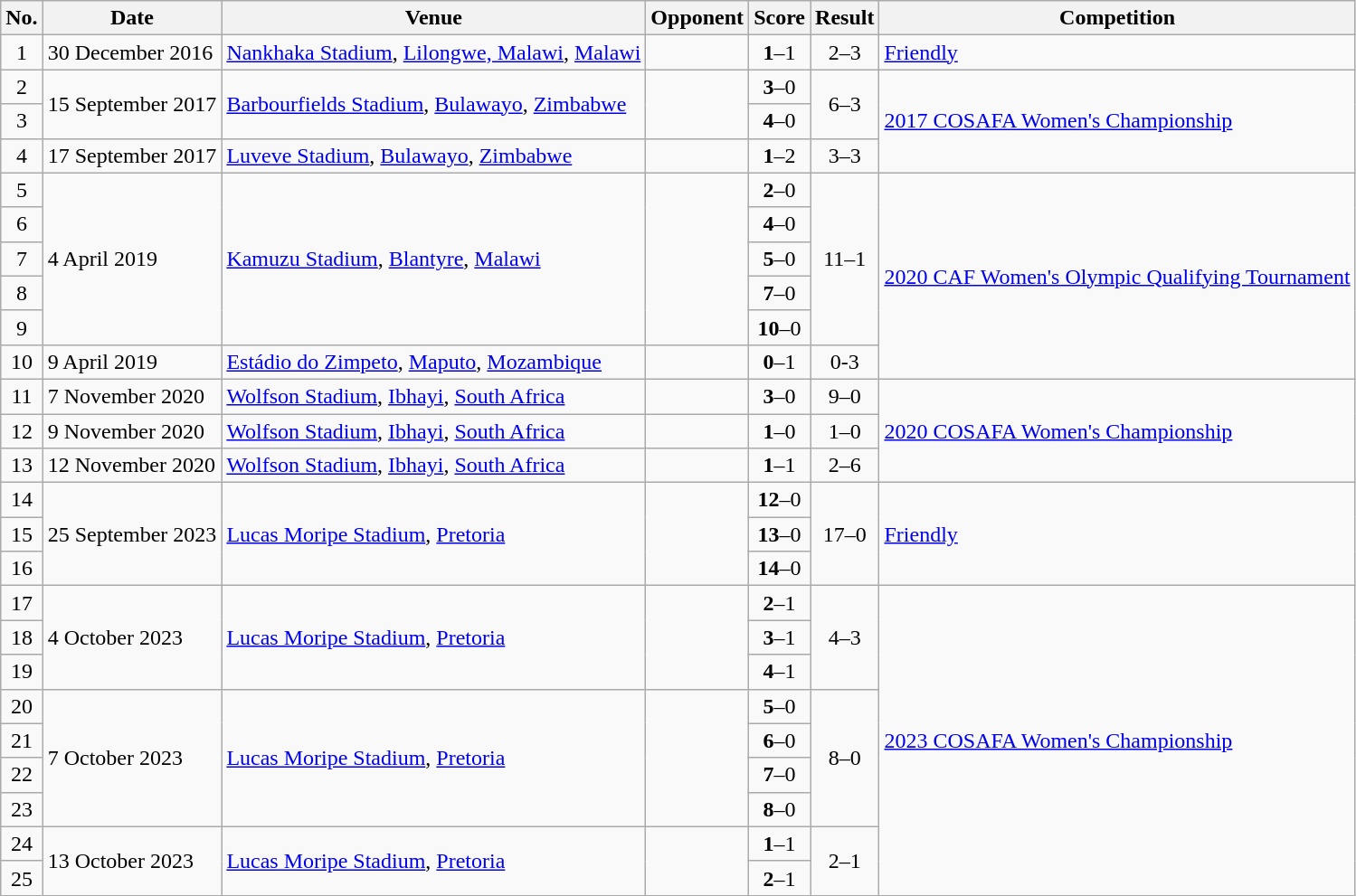<table class="wikitable">
<tr>
<th>No.</th>
<th>Date</th>
<th>Venue</th>
<th>Opponent</th>
<th>Score</th>
<th>Result</th>
<th>Competition</th>
</tr>
<tr>
<td style="text-align:center;">1</td>
<td>30 December 2016</td>
<td><a href='#'>Nankhaka Stadium</a>, <a href='#'>Lilongwe, Malawi</a>, <a href='#'>Malawi</a></td>
<td></td>
<td style="text-align:center;"><strong>1</strong>–1</td>
<td style="text-align:center;">2–3</td>
<td><a href='#'>Friendly</a></td>
</tr>
<tr>
<td style="text-align:center;">2</td>
<td rowspan=2>15 September 2017</td>
<td rowspan=2><a href='#'>Barbourfields Stadium</a>, <a href='#'>Bulawayo</a>, <a href='#'>Zimbabwe</a></td>
<td rowspan=2></td>
<td style="text-align:center;"><strong>3</strong>–0</td>
<td rowspan=2 style="text-align:center;">6–3</td>
<td rowspan=3><a href='#'>2017 COSAFA Women's Championship</a></td>
</tr>
<tr style="text-align:center;">
<td>3</td>
<td><strong>4</strong>–0</td>
</tr>
<tr>
<td style="text-align:center;">4</td>
<td>17 September 2017</td>
<td><a href='#'>Luveve Stadium</a>, <a href='#'>Bulawayo</a>, <a href='#'>Zimbabwe</a></td>
<td></td>
<td style="text-align:center;"><strong>1</strong>–2</td>
<td style="text-align:center;">3–3</td>
</tr>
<tr>
<td style="text-align:center;">5</td>
<td rowspan=5>4 April 2019</td>
<td rowspan=5><a href='#'>Kamuzu Stadium</a>, <a href='#'>Blantyre</a>, <a href='#'>Malawi</a></td>
<td rowspan=5></td>
<td style="text-align:center;"><strong>2</strong>–0</td>
<td rowspan=5 style="text-align:center;">11–1</td>
<td rowspan=6><a href='#'>2020 CAF Women's Olympic Qualifying Tournament</a></td>
</tr>
<tr style="text-align:center;">
<td>6</td>
<td><strong>4</strong>–0</td>
</tr>
<tr style="text-align:center;">
<td>7</td>
<td><strong>5</strong>–0</td>
</tr>
<tr style="text-align:center;">
<td>8</td>
<td><strong>7</strong>–0</td>
</tr>
<tr style="text-align:center;">
<td>9</td>
<td><strong>10</strong>–0</td>
</tr>
<tr>
<td style="text-align:center;">10</td>
<td>9 April 2019</td>
<td><a href='#'>Estádio do Zimpeto</a>, <a href='#'>Maputo</a>, <a href='#'>Mozambique</a></td>
<td></td>
<td style="text-align:center;"><strong>0</strong>–1</td>
<td style="text-align:center;">0-3</td>
</tr>
<tr>
<td style="text-align:center;">11</td>
<td>7 November 2020</td>
<td><a href='#'>Wolfson Stadium</a>, <a href='#'>Ibhayi</a>, <a href='#'>South Africa</a></td>
<td></td>
<td style="text-align:center;"><strong>3</strong>–0</td>
<td style="text-align:center;">9–0</td>
<td rowspan=3><a href='#'>2020 COSAFA Women's Championship</a></td>
</tr>
<tr>
<td style="text-align:center;">12</td>
<td>9 November 2020</td>
<td><a href='#'>Wolfson Stadium</a>, <a href='#'>Ibhayi</a>, <a href='#'>South Africa</a></td>
<td></td>
<td style="text-align:center;"><strong>1</strong>–0</td>
<td style="text-align:center;">1–0</td>
</tr>
<tr>
<td style="text-align:center;">13</td>
<td>12 November 2020</td>
<td><a href='#'>Wolfson Stadium</a>, <a href='#'>Ibhayi</a>, <a href='#'>South Africa</a></td>
<td></td>
<td style="text-align:center;"><strong>1</strong>–1</td>
<td style="text-align:center;">2–6</td>
</tr>
<tr>
<td style="text-align:center;">14</td>
<td rowspan=3>25 September 2023</td>
<td rowspan=3><a href='#'>Lucas Moripe Stadium</a>, <a href='#'>Pretoria</a></td>
<td rowspan=3></td>
<td style="text-align:center;"><strong>12</strong>–0</td>
<td rowspan=3 style="text-align:center;">17–0</td>
<td rowspan=3><a href='#'>Friendly</a></td>
</tr>
<tr style="text-align:center;">
<td>15</td>
<td><strong>13</strong>–0</td>
</tr>
<tr style="text-align:center;">
<td>16</td>
<td><strong>14</strong>–0</td>
</tr>
<tr>
<td style="text-align:center;">17</td>
<td rowspan=3>4 October 2023</td>
<td rowspan=3><a href='#'>Lucas Moripe Stadium</a>, <a href='#'>Pretoria</a></td>
<td rowspan=3></td>
<td style="text-align:center;"><strong>2</strong>–1</td>
<td rowspan=3 style="text-align:center;">4–3</td>
<td rowspan=9><a href='#'>2023 COSAFA Women's Championship</a></td>
</tr>
<tr style="text-align:center;">
<td>18</td>
<td><strong>3</strong>–1</td>
</tr>
<tr style="text-align:center;">
<td>19</td>
<td><strong>4</strong>–1</td>
</tr>
<tr>
<td style="text-align:center;">20</td>
<td rowspan=4>7 October 2023</td>
<td rowspan=4><a href='#'>Lucas Moripe Stadium</a>, <a href='#'>Pretoria</a></td>
<td rowspan=4></td>
<td style="text-align:center;"><strong>5</strong>–0</td>
<td rowspan=4 style="text-align:center;">8–0</td>
</tr>
<tr style="text-align:center;">
<td>21</td>
<td><strong>6</strong>–0</td>
</tr>
<tr style="text-align:center;">
<td>22</td>
<td><strong>7</strong>–0</td>
</tr>
<tr style="text-align:center;">
<td>23</td>
<td><strong>8</strong>–0</td>
</tr>
<tr>
<td style="text-align:center;">24</td>
<td rowspan=2>13 October 2023</td>
<td rowspan=2><a href='#'>Lucas Moripe Stadium</a>, <a href='#'>Pretoria</a></td>
<td rowspan=2></td>
<td style="text-align:center;"><strong>1</strong>–1</td>
<td rowspan=2 style="text-align:center;">2–1</td>
</tr>
<tr style="text-align:center;">
<td>25</td>
<td><strong>2</strong>–1</td>
</tr>
</table>
